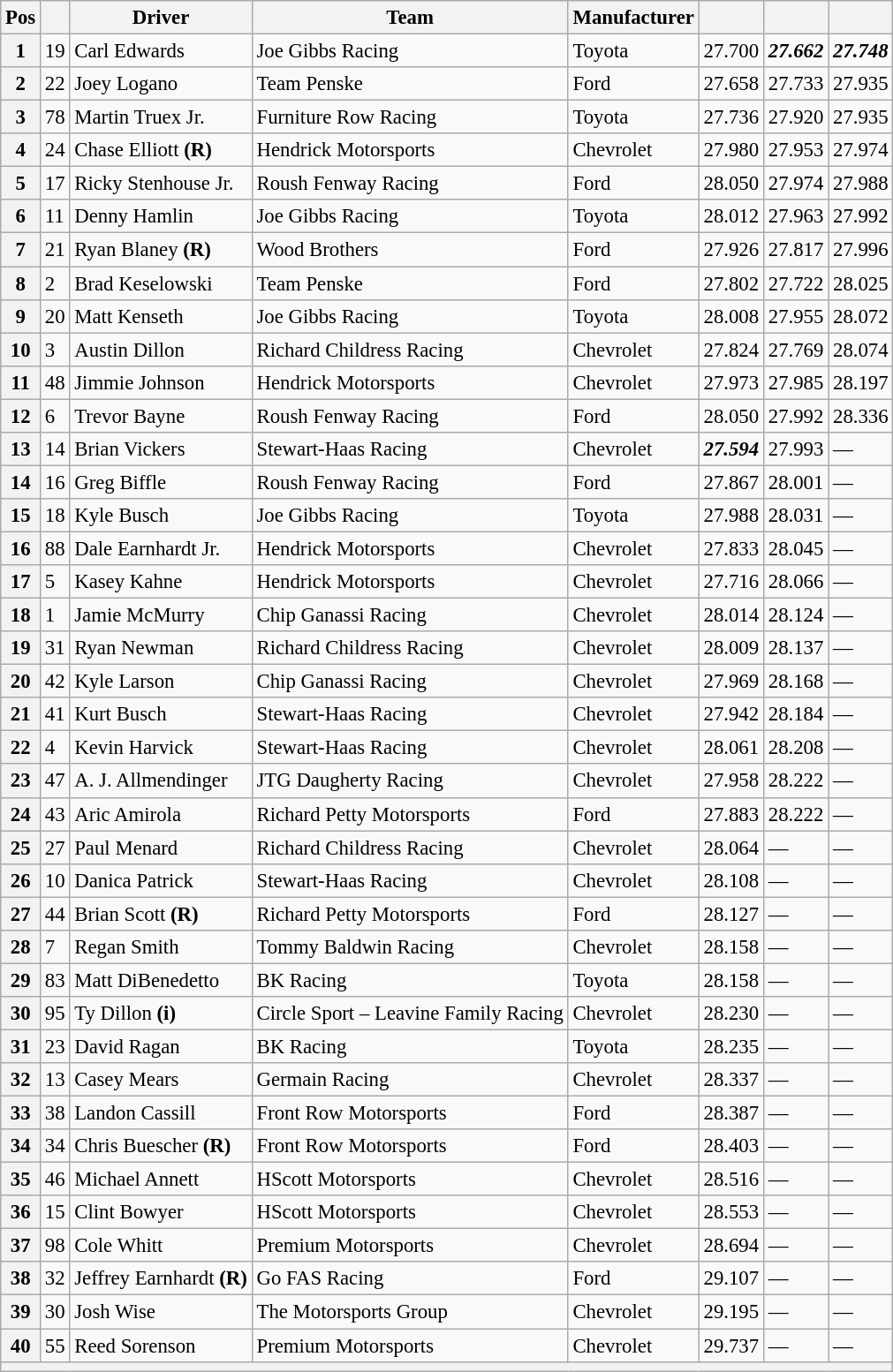<table class="wikitable" style="font-size:95%">
<tr>
<th>Pos</th>
<th></th>
<th>Driver</th>
<th>Team</th>
<th>Manufacturer</th>
<th></th>
<th></th>
<th></th>
</tr>
<tr>
<th>1</th>
<td>19</td>
<td>Carl Edwards</td>
<td>Joe Gibbs Racing</td>
<td>Toyota</td>
<td>27.700</td>
<td><strong><em>27.662</em></strong></td>
<td><strong><em>27.748</em></strong></td>
</tr>
<tr>
<th>2</th>
<td>22</td>
<td>Joey Logano</td>
<td>Team Penske</td>
<td>Ford</td>
<td>27.658</td>
<td>27.733</td>
<td>27.935</td>
</tr>
<tr>
<th>3</th>
<td>78</td>
<td>Martin Truex Jr.</td>
<td>Furniture Row Racing</td>
<td>Toyota</td>
<td>27.736</td>
<td>27.920</td>
<td>27.935</td>
</tr>
<tr>
<th>4</th>
<td>24</td>
<td>Chase Elliott <strong>(R)</strong></td>
<td>Hendrick Motorsports</td>
<td>Chevrolet</td>
<td>27.980</td>
<td>27.953</td>
<td>27.974</td>
</tr>
<tr>
<th>5</th>
<td>17</td>
<td>Ricky Stenhouse Jr.</td>
<td>Roush Fenway Racing</td>
<td>Ford</td>
<td>28.050</td>
<td>27.974</td>
<td>27.988</td>
</tr>
<tr>
<th>6</th>
<td>11</td>
<td>Denny Hamlin</td>
<td>Joe Gibbs Racing</td>
<td>Toyota</td>
<td>28.012</td>
<td>27.963</td>
<td>27.992</td>
</tr>
<tr>
<th>7</th>
<td>21</td>
<td>Ryan Blaney <strong>(R)</strong></td>
<td>Wood Brothers</td>
<td>Ford</td>
<td>27.926</td>
<td>27.817</td>
<td>27.996</td>
</tr>
<tr>
<th>8</th>
<td>2</td>
<td>Brad Keselowski</td>
<td>Team Penske</td>
<td>Ford</td>
<td>27.802</td>
<td>27.722</td>
<td>28.025</td>
</tr>
<tr>
<th>9</th>
<td>20</td>
<td>Matt Kenseth</td>
<td>Joe Gibbs Racing</td>
<td>Toyota</td>
<td>28.008</td>
<td>27.955</td>
<td>28.072</td>
</tr>
<tr>
<th>10</th>
<td>3</td>
<td>Austin Dillon</td>
<td>Richard Childress Racing</td>
<td>Chevrolet</td>
<td>27.824</td>
<td>27.769</td>
<td>28.074</td>
</tr>
<tr>
<th>11</th>
<td>48</td>
<td>Jimmie Johnson</td>
<td>Hendrick Motorsports</td>
<td>Chevrolet</td>
<td>27.973</td>
<td>27.985</td>
<td>28.197</td>
</tr>
<tr>
<th>12</th>
<td>6</td>
<td>Trevor Bayne</td>
<td>Roush Fenway Racing</td>
<td>Ford</td>
<td>28.050</td>
<td>27.992</td>
<td>28.336</td>
</tr>
<tr>
<th>13</th>
<td>14</td>
<td>Brian Vickers</td>
<td>Stewart-Haas Racing</td>
<td>Chevrolet</td>
<td><strong><em>27.594</em></strong></td>
<td>27.993</td>
<td>—</td>
</tr>
<tr>
<th>14</th>
<td>16</td>
<td>Greg Biffle</td>
<td>Roush Fenway Racing</td>
<td>Ford</td>
<td>27.867</td>
<td>28.001</td>
<td>—</td>
</tr>
<tr>
<th>15</th>
<td>18</td>
<td>Kyle Busch</td>
<td>Joe Gibbs Racing</td>
<td>Toyota</td>
<td>27.988</td>
<td>28.031</td>
<td>—</td>
</tr>
<tr>
<th>16</th>
<td>88</td>
<td>Dale Earnhardt Jr.</td>
<td>Hendrick Motorsports</td>
<td>Chevrolet</td>
<td>27.833</td>
<td>28.045</td>
<td>—</td>
</tr>
<tr>
<th>17</th>
<td>5</td>
<td>Kasey Kahne</td>
<td>Hendrick Motorsports</td>
<td>Chevrolet</td>
<td>27.716</td>
<td>28.066</td>
<td>—</td>
</tr>
<tr>
<th>18</th>
<td>1</td>
<td>Jamie McMurry</td>
<td>Chip Ganassi Racing</td>
<td>Chevrolet</td>
<td>28.014</td>
<td>28.124</td>
<td>—</td>
</tr>
<tr>
<th>19</th>
<td>31</td>
<td>Ryan Newman</td>
<td>Richard Childress Racing</td>
<td>Chevrolet</td>
<td>28.009</td>
<td>28.137</td>
<td>—</td>
</tr>
<tr>
<th>20</th>
<td>42</td>
<td>Kyle Larson</td>
<td>Chip Ganassi Racing</td>
<td>Chevrolet</td>
<td>27.969</td>
<td>28.168</td>
<td>—</td>
</tr>
<tr>
<th>21</th>
<td>41</td>
<td>Kurt Busch</td>
<td>Stewart-Haas Racing</td>
<td>Chevrolet</td>
<td>27.942</td>
<td>28.184</td>
<td>—</td>
</tr>
<tr>
<th>22</th>
<td>4</td>
<td>Kevin Harvick</td>
<td>Stewart-Haas Racing</td>
<td>Chevrolet</td>
<td>28.061</td>
<td>28.208</td>
<td>—</td>
</tr>
<tr>
<th>23</th>
<td>47</td>
<td>A. J. Allmendinger</td>
<td>JTG Daugherty Racing</td>
<td>Chevrolet</td>
<td>27.958</td>
<td>28.222</td>
<td>—</td>
</tr>
<tr>
<th>24</th>
<td>43</td>
<td>Aric Amirola</td>
<td>Richard Petty Motorsports</td>
<td>Ford</td>
<td>27.883</td>
<td>28.222</td>
<td>—</td>
</tr>
<tr>
<th>25</th>
<td>27</td>
<td>Paul Menard</td>
<td>Richard Childress Racing</td>
<td>Chevrolet</td>
<td>28.064</td>
<td>—</td>
<td>—</td>
</tr>
<tr>
<th>26</th>
<td>10</td>
<td>Danica Patrick</td>
<td>Stewart-Haas Racing</td>
<td>Chevrolet</td>
<td>28.108</td>
<td>—</td>
<td>—</td>
</tr>
<tr>
<th>27</th>
<td>44</td>
<td>Brian Scott <strong>(R)</strong></td>
<td>Richard Petty Motorsports</td>
<td>Ford</td>
<td>28.127</td>
<td>—</td>
<td>—</td>
</tr>
<tr>
<th>28</th>
<td>7</td>
<td>Regan Smith</td>
<td>Tommy Baldwin Racing</td>
<td>Chevrolet</td>
<td>28.158</td>
<td>—</td>
<td>—</td>
</tr>
<tr>
<th>29</th>
<td>83</td>
<td>Matt DiBenedetto</td>
<td>BK Racing</td>
<td>Toyota</td>
<td>28.158</td>
<td>—</td>
<td>—</td>
</tr>
<tr>
<th>30</th>
<td>95</td>
<td>Ty Dillon <strong>(i)</strong></td>
<td>Circle Sport – Leavine Family Racing</td>
<td>Chevrolet</td>
<td>28.230</td>
<td>—</td>
<td>—</td>
</tr>
<tr>
<th>31</th>
<td>23</td>
<td>David Ragan</td>
<td>BK Racing</td>
<td>Toyota</td>
<td>28.235</td>
<td>—</td>
<td>—</td>
</tr>
<tr>
<th>32</th>
<td>13</td>
<td>Casey Mears</td>
<td>Germain Racing</td>
<td>Chevrolet</td>
<td>28.337</td>
<td>—</td>
<td>—</td>
</tr>
<tr>
<th>33</th>
<td>38</td>
<td>Landon Cassill</td>
<td>Front Row Motorsports</td>
<td>Ford</td>
<td>28.387</td>
<td>—</td>
<td>—</td>
</tr>
<tr>
<th>34</th>
<td>34</td>
<td>Chris Buescher <strong>(R)</strong></td>
<td>Front Row Motorsports</td>
<td>Ford</td>
<td>28.403</td>
<td>—</td>
<td>—</td>
</tr>
<tr>
<th>35</th>
<td>46</td>
<td>Michael Annett</td>
<td>HScott Motorsports</td>
<td>Chevrolet</td>
<td>28.516</td>
<td>—</td>
<td>—</td>
</tr>
<tr>
<th>36</th>
<td>15</td>
<td>Clint Bowyer</td>
<td>HScott Motorsports</td>
<td>Chevrolet</td>
<td>28.553</td>
<td>—</td>
<td>—</td>
</tr>
<tr>
<th>37</th>
<td>98</td>
<td>Cole Whitt</td>
<td>Premium Motorsports</td>
<td>Chevrolet</td>
<td>28.694</td>
<td>—</td>
<td>—</td>
</tr>
<tr>
<th>38</th>
<td>32</td>
<td>Jeffrey Earnhardt <strong>(R)</strong></td>
<td>Go FAS Racing</td>
<td>Ford</td>
<td>29.107</td>
<td>—</td>
<td>—</td>
</tr>
<tr>
<th>39</th>
<td>30</td>
<td>Josh Wise</td>
<td>The Motorsports Group</td>
<td>Chevrolet</td>
<td>29.195</td>
<td>—</td>
<td>—</td>
</tr>
<tr>
<th>40</th>
<td>55</td>
<td>Reed Sorenson</td>
<td>Premium Motorsports</td>
<td>Chevrolet</td>
<td>29.737</td>
<td>—</td>
<td>—</td>
</tr>
<tr>
<th colspan="8"></th>
</tr>
</table>
